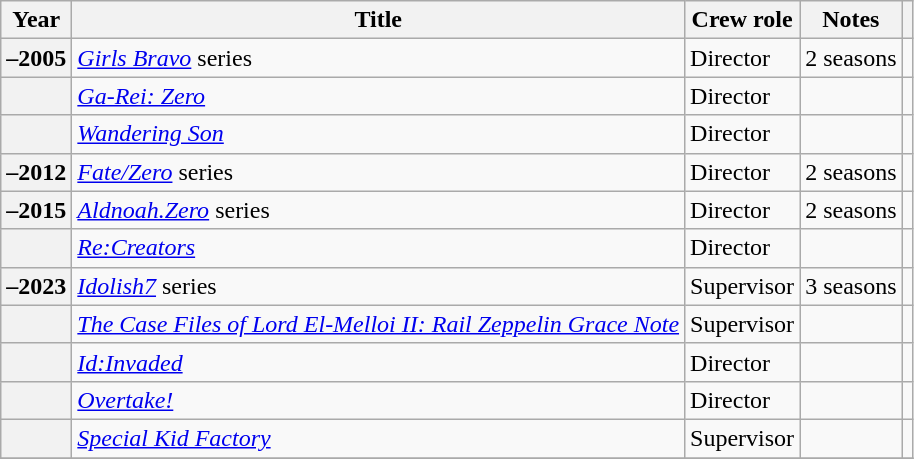<table class="wikitable sortable plainrowheaders">
<tr>
<th scope="col">Year</th>
<th scope="col">Title</th>
<th scope="col">Crew role</th>
<th class="unsortable">Notes</th>
<th class="unsortable"></th>
</tr>
<tr>
<th scope="row">–2005</th>
<td><em><a href='#'>Girls Bravo</a></em> series</td>
<td>Director</td>
<td>2 seasons</td>
<td style="text-align:center;"></td>
</tr>
<tr>
<th scope="row"></th>
<td><em><a href='#'>Ga-Rei: Zero</a></em></td>
<td>Director</td>
<td></td>
<td style="text-align:center;"></td>
</tr>
<tr>
<th scope="row"></th>
<td><em><a href='#'>Wandering Son</a></em></td>
<td>Director</td>
<td></td>
<td style="text-align:center;"></td>
</tr>
<tr>
<th scope="row">–2012</th>
<td><em><a href='#'>Fate/Zero</a></em> series</td>
<td>Director</td>
<td>2 seasons</td>
<td style="text-align:center;"></td>
</tr>
<tr>
<th scope="row">–2015</th>
<td><em><a href='#'>Aldnoah.Zero</a></em> series</td>
<td>Director</td>
<td>2 seasons</td>
<td style="text-align:center;"></td>
</tr>
<tr>
<th scope="row"></th>
<td><em><a href='#'>Re:Creators</a></em></td>
<td>Director</td>
<td></td>
<td style="text-align:center;"></td>
</tr>
<tr>
<th scope="row">–2023</th>
<td><em><a href='#'>Idolish7</a></em> series</td>
<td>Supervisor</td>
<td>3 seasons</td>
<td style="text-align:center;"></td>
</tr>
<tr>
<th scope="row"></th>
<td><em><a href='#'>The Case Files of Lord El-Melloi II: Rail Zeppelin Grace Note</a></em></td>
<td>Supervisor</td>
<td></td>
<td style="text-align:center;"></td>
</tr>
<tr>
<th scope="row"></th>
<td><em><a href='#'>Id:Invaded</a></em></td>
<td>Director</td>
<td></td>
<td style="text-align:center;"></td>
</tr>
<tr>
<th scope="row"></th>
<td><em><a href='#'>Overtake!</a></em></td>
<td>Director</td>
<td></td>
<td style="text-align:center;"></td>
</tr>
<tr>
<th scope="row"></th>
<td><em><a href='#'>Special Kid Factory</a></em></td>
<td>Supervisor</td>
<td></td>
<td style="text-align:center;"></td>
</tr>
<tr>
</tr>
</table>
